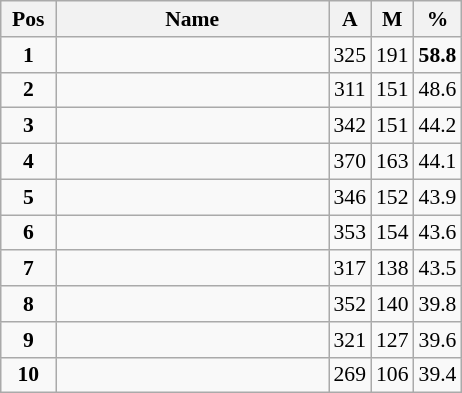<table class="wikitable" style="text-align:center; font-size:90%;">
<tr>
<th width=30px>Pos</th>
<th width=175px>Name</th>
<th width=20px>A</th>
<th width=20px>M</th>
<th width=25px>%</th>
</tr>
<tr>
<td><strong>1</strong></td>
<td align=left><strong></strong></td>
<td>325</td>
<td>191</td>
<td><strong>58.8</strong></td>
</tr>
<tr>
<td><strong>2</strong></td>
<td align=left></td>
<td>311</td>
<td>151</td>
<td>48.6</td>
</tr>
<tr>
<td><strong>3</strong></td>
<td align=left></td>
<td>342</td>
<td>151</td>
<td>44.2</td>
</tr>
<tr>
<td><strong>4</strong></td>
<td align=left></td>
<td>370</td>
<td>163</td>
<td>44.1</td>
</tr>
<tr>
<td><strong>5</strong></td>
<td align=left></td>
<td>346</td>
<td>152</td>
<td align=center>43.9</td>
</tr>
<tr>
<td><strong>6</strong></td>
<td align=left></td>
<td>353</td>
<td>154</td>
<td>43.6</td>
</tr>
<tr>
<td><strong>7</strong></td>
<td align=left></td>
<td>317</td>
<td>138</td>
<td>43.5</td>
</tr>
<tr>
<td><strong>8</strong></td>
<td align=left></td>
<td>352</td>
<td>140</td>
<td>39.8</td>
</tr>
<tr>
<td><strong>9</strong></td>
<td align=left></td>
<td>321</td>
<td>127</td>
<td>39.6</td>
</tr>
<tr>
<td><strong>10</strong></td>
<td align=left></td>
<td>269</td>
<td>106</td>
<td>39.4</td>
</tr>
</table>
